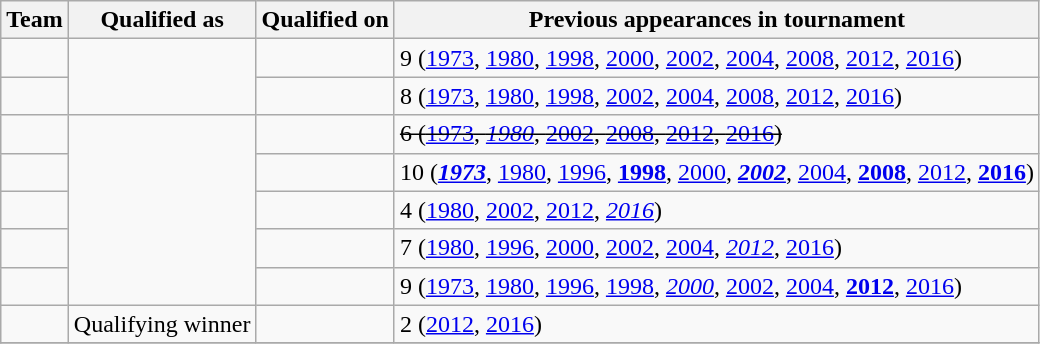<table class="wikitable sortable">
<tr>
<th>Team</th>
<th>Qualified as</th>
<th>Qualified on</th>
<th data-sort-type="number">Previous appearances in tournament</th>
</tr>
<tr>
<td></td>
<td rowspan="2"></td>
<td></td>
<td>9 (<a href='#'>1973</a>, <a href='#'>1980</a>, <a href='#'>1998</a>, <a href='#'>2000</a>, <a href='#'>2002</a>, <a href='#'>2004</a>, <a href='#'>2008</a>, <a href='#'>2012</a>, <a href='#'>2016</a>)</td>
</tr>
<tr>
<td></td>
<td></td>
<td>8 (<a href='#'>1973</a>, <a href='#'>1980</a>, <a href='#'>1998</a>, <a href='#'>2002</a>, <a href='#'>2004</a>, <a href='#'>2008</a>, <a href='#'>2012</a>, <a href='#'>2016</a>)</td>
</tr>
<tr>
<td><s></s></td>
<td rowspan="5"></td>
<td><s></s></td>
<td><s>6 (<a href='#'>1973</a>, <em><a href='#'>1980</a></em>, <a href='#'>2002</a>, <a href='#'>2008</a>, <a href='#'>2012</a>, <a href='#'>2016</a>)</s></td>
</tr>
<tr>
<td></td>
<td></td>
<td>10 (<strong><em><a href='#'>1973</a></em></strong>, <a href='#'>1980</a>, <a href='#'>1996</a>, <strong><a href='#'>1998</a></strong>, <a href='#'>2000</a>, <strong><em><a href='#'>2002</a></em></strong>, <a href='#'>2004</a>, <strong><a href='#'>2008</a></strong>, <a href='#'>2012</a>, <strong><a href='#'>2016</a></strong>)</td>
</tr>
<tr>
<td></td>
<td></td>
<td>4 (<a href='#'>1980</a>, <a href='#'>2002</a>, <a href='#'>2012</a>, <em><a href='#'>2016</a></em>)</td>
</tr>
<tr>
<td></td>
<td></td>
<td>7 (<a href='#'>1980</a>, <a href='#'>1996</a>, <a href='#'>2000</a>, <a href='#'>2002</a>, <a href='#'>2004</a>, <em><a href='#'>2012</a></em>, <a href='#'>2016</a>)</td>
</tr>
<tr>
<td></td>
<td></td>
<td>9 (<a href='#'>1973</a>, <a href='#'>1980</a>, <a href='#'>1996</a>, <a href='#'>1998</a>, <em><a href='#'>2000</a></em>, <a href='#'>2002</a>, <a href='#'>2004</a>, <strong><a href='#'>2012</a></strong>, <a href='#'>2016</a>)</td>
</tr>
<tr>
<td></td>
<td>Qualifying  winner</td>
<td></td>
<td>2 (<a href='#'>2012</a>, <a href='#'>2016</a>)</td>
</tr>
<tr>
</tr>
</table>
